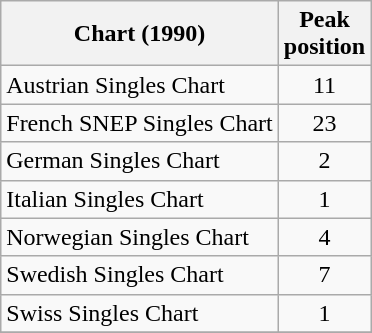<table class="wikitable sortable">
<tr>
<th>Chart (1990)</th>
<th>Peak<br>position</th>
</tr>
<tr>
<td>Austrian Singles Chart</td>
<td align="center">11</td>
</tr>
<tr>
<td>French SNEP Singles Chart</td>
<td align="center">23</td>
</tr>
<tr>
<td>German Singles Chart</td>
<td align="center">2</td>
</tr>
<tr>
<td>Italian Singles Chart</td>
<td align="center">1</td>
</tr>
<tr>
<td>Norwegian Singles Chart</td>
<td align="center">4</td>
</tr>
<tr>
<td>Swedish Singles Chart</td>
<td align="center">7</td>
</tr>
<tr>
<td>Swiss Singles Chart</td>
<td align="center">1</td>
</tr>
<tr>
</tr>
</table>
